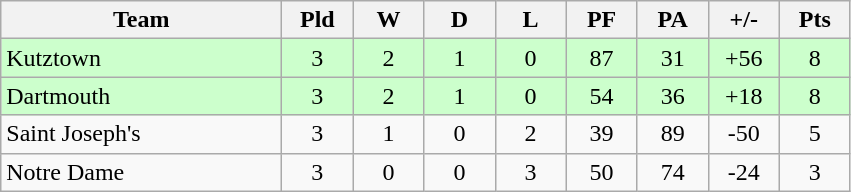<table class="wikitable" style="text-align: center;">
<tr>
<th width="180">Team</th>
<th width="40">Pld</th>
<th width="40">W</th>
<th width="40">D</th>
<th width="40">L</th>
<th width="40">PF</th>
<th width="40">PA</th>
<th width="40">+/-</th>
<th width="40">Pts</th>
</tr>
<tr bgcolor=ccffcc>
<td align=left>Kutztown</td>
<td>3</td>
<td>2</td>
<td>1</td>
<td>0</td>
<td>87</td>
<td>31</td>
<td>+56</td>
<td>8</td>
</tr>
<tr bgcolor=ccffcc>
<td align=left>Dartmouth</td>
<td>3</td>
<td>2</td>
<td>1</td>
<td>0</td>
<td>54</td>
<td>36</td>
<td>+18</td>
<td>8</td>
</tr>
<tr>
<td align=left>Saint Joseph's</td>
<td>3</td>
<td>1</td>
<td>0</td>
<td>2</td>
<td>39</td>
<td>89</td>
<td>-50</td>
<td>5</td>
</tr>
<tr>
<td align=left>Notre Dame</td>
<td>3</td>
<td>0</td>
<td>0</td>
<td>3</td>
<td>50</td>
<td>74</td>
<td>-24</td>
<td>3</td>
</tr>
</table>
